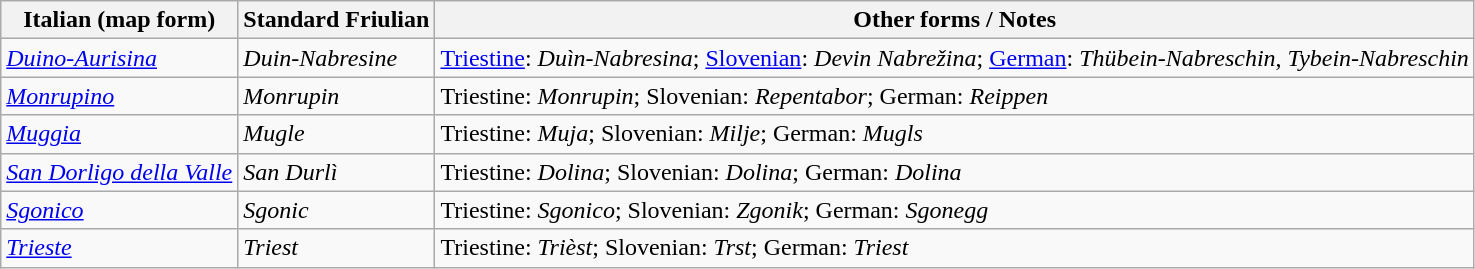<table class="wikitable sortable">
<tr>
<th>Italian (map form)</th>
<th>Standard Friulian</th>
<th>Other forms / Notes</th>
</tr>
<tr>
<td><em><a href='#'>Duino-Aurisina</a></em></td>
<td><em>Duin-Nabresine</em></td>
<td><a href='#'>Triestine</a>: <em>Duìn-Nabresina</em>; <a href='#'>Slovenian</a>: <em>Devin Nabrežina</em>; <a href='#'>German</a>: <em>Thübein-Nabreschin</em>, <em>Tybein-Nabreschin</em></td>
</tr>
<tr>
<td><em><a href='#'>Monrupino</a></em></td>
<td><em>Monrupin</em></td>
<td>Triestine: <em>Monrupin</em>; Slovenian: <em>Repentabor</em>; German: <em>Reippen</em></td>
</tr>
<tr>
<td><em><a href='#'>Muggia</a></em></td>
<td><em>Mugle</em></td>
<td>Triestine: <em>Muja</em>; Slovenian: <em>Milje</em>; German: <em>Mugls</em></td>
</tr>
<tr>
<td><em><a href='#'>San Dorligo della Valle</a></em></td>
<td><em>San Durlì</em></td>
<td>Triestine: <em>Dolina</em>; Slovenian: <em>Dolina</em>; German: <em>Dolina</em></td>
</tr>
<tr>
<td><em><a href='#'>Sgonico</a></em></td>
<td><em>Sgonic</em></td>
<td>Triestine: <em>Sgonico</em>; Slovenian: <em>Zgonik</em>; German: <em>Sgonegg</em></td>
</tr>
<tr>
<td><em><a href='#'>Trieste</a></em></td>
<td><em>Triest</em></td>
<td>Triestine: <em>Trièst</em>; Slovenian: <em>Trst</em>; German: <em>Triest</em></td>
</tr>
</table>
